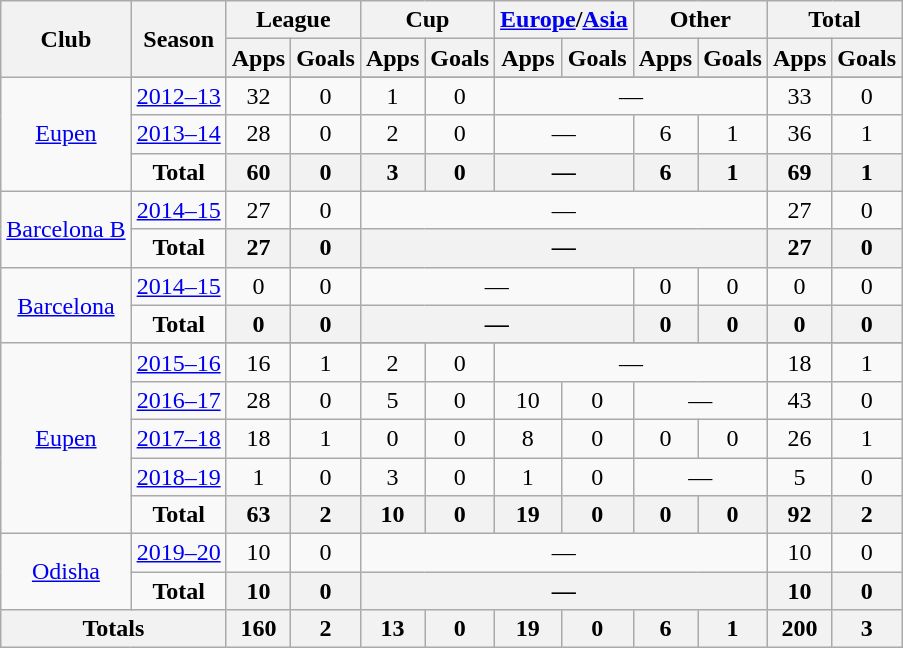<table class="wikitable" style="text-align: center;">
<tr>
<th rowspan="2">Club</th>
<th rowspan="2">Season</th>
<th colspan="2">League</th>
<th colspan="2">Cup</th>
<th colspan="2"><a href='#'>Europe</a>/<a href='#'>Asia</a></th>
<th colspan="2">Other</th>
<th colspan="2">Total</th>
</tr>
<tr>
<th>Apps</th>
<th>Goals</th>
<th>Apps</th>
<th>Goals</th>
<th>Apps</th>
<th>Goals</th>
<th>Apps</th>
<th>Goals</th>
<th>Apps</th>
<th>Goals</th>
</tr>
<tr>
<td rowspan="4" align=center valign=center><a href='#'>Eupen</a></td>
</tr>
<tr>
<td><a href='#'>2012–13</a></td>
<td>32</td>
<td>0</td>
<td>1</td>
<td>0</td>
<td colspan=4>—</td>
<td>33</td>
<td>0</td>
</tr>
<tr>
<td><a href='#'>2013–14</a></td>
<td>28</td>
<td>0</td>
<td>2</td>
<td>0</td>
<td colspan=2>—</td>
<td>6</td>
<td>1</td>
<td>36</td>
<td>1</td>
</tr>
<tr>
<td><strong>Total</strong></td>
<th>60</th>
<th>0</th>
<th>3</th>
<th>0</th>
<th colspan=2>—</th>
<th>6</th>
<th>1</th>
<th>69</th>
<th>1</th>
</tr>
<tr>
<td rowspan="2" align=center valign=center><a href='#'>Barcelona B</a></td>
<td><a href='#'>2014–15</a></td>
<td>27</td>
<td>0</td>
<td colspan=6>—</td>
<td>27</td>
<td>0</td>
</tr>
<tr>
<td><strong>Total</strong></td>
<th>27</th>
<th>0</th>
<th colspan=6>—</th>
<th>27</th>
<th>0</th>
</tr>
<tr>
<td rowspan="2" align=center valign=center><a href='#'>Barcelona</a></td>
<td><a href='#'>2014–15</a></td>
<td>0</td>
<td>0</td>
<td colspan=4>—</td>
<td>0</td>
<td>0</td>
<td>0</td>
<td>0</td>
</tr>
<tr>
<td><strong>Total</strong></td>
<th>0</th>
<th>0</th>
<th colspan=4>—</th>
<th>0</th>
<th>0</th>
<th>0</th>
<th>0</th>
</tr>
<tr>
<td rowspan="6" align=center valign=center><a href='#'>Eupen</a></td>
</tr>
<tr>
<td><a href='#'>2015–16</a></td>
<td>16</td>
<td>1</td>
<td>2</td>
<td>0</td>
<td colspan=4>—</td>
<td>18</td>
<td>1</td>
</tr>
<tr>
<td><a href='#'>2016–17</a></td>
<td>28</td>
<td>0</td>
<td>5</td>
<td>0</td>
<td>10</td>
<td>0</td>
<td colspan=2>—</td>
<td>43</td>
<td>0</td>
</tr>
<tr>
<td><a href='#'>2017–18</a></td>
<td>18</td>
<td>1</td>
<td>0</td>
<td>0</td>
<td>8</td>
<td>0</td>
<td>0</td>
<td>0</td>
<td>26</td>
<td>1</td>
</tr>
<tr>
<td><a href='#'>2018–19</a></td>
<td>1</td>
<td>0</td>
<td>3</td>
<td>0</td>
<td>1</td>
<td>0</td>
<td colspan=2>—</td>
<td>5</td>
<td>0</td>
</tr>
<tr>
<td><strong>Total</strong></td>
<th>63</th>
<th>2</th>
<th>10</th>
<th>0</th>
<th>19</th>
<th>0</th>
<th>0</th>
<th>0</th>
<th>92</th>
<th>2</th>
</tr>
<tr>
<td rowspan="2" align=center valign=center><a href='#'>Odisha</a></td>
<td><a href='#'>2019–20</a></td>
<td>10</td>
<td>0</td>
<td colspan=6>—</td>
<td>10</td>
<td>0</td>
</tr>
<tr>
<td><strong>Total</strong></td>
<th>10</th>
<th>0</th>
<th colspan=6>—</th>
<th>10</th>
<th>0</th>
</tr>
<tr>
<th colspan="2"><strong>Totals</strong></th>
<th>160</th>
<th>2</th>
<th>13</th>
<th>0</th>
<th>19</th>
<th>0</th>
<th>6</th>
<th>1</th>
<th>200</th>
<th>3</th>
</tr>
</table>
